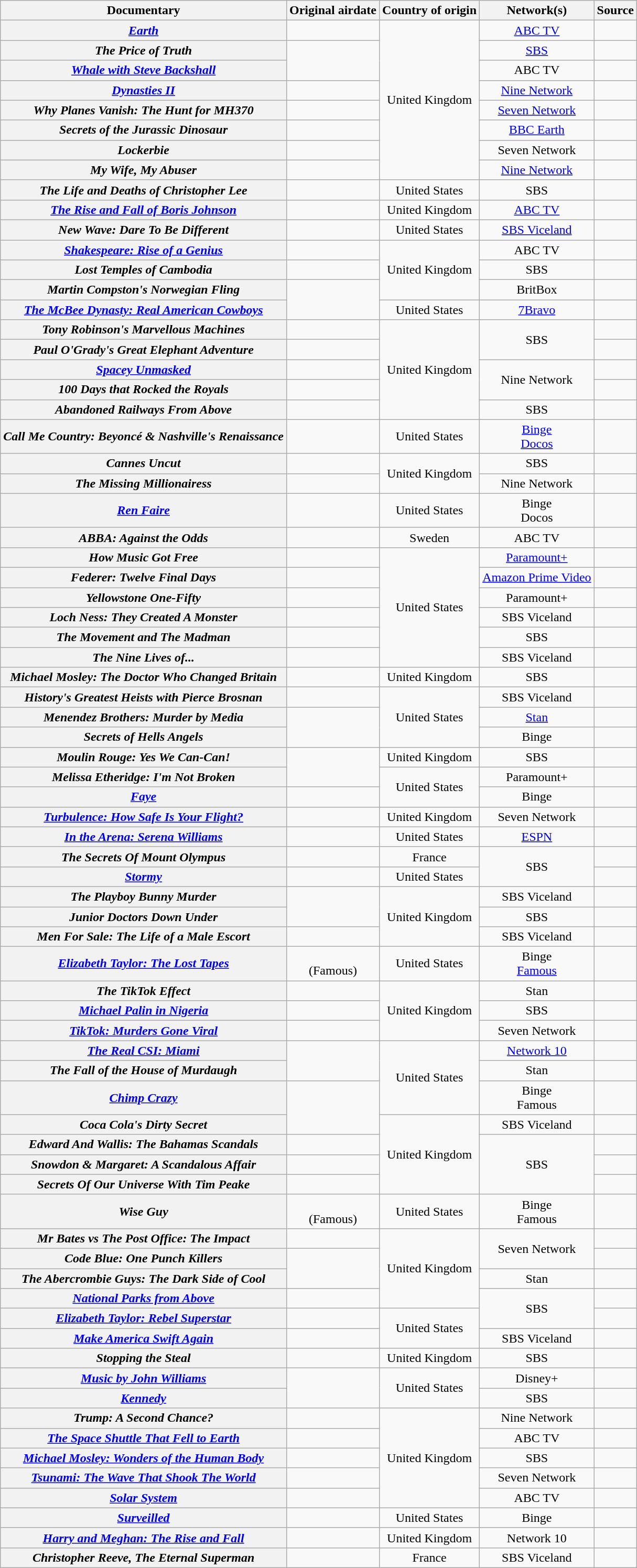<table class="wikitable plainrowheaders sortable" style="text-align:center">
<tr>
<th scope="col">Documentary</th>
<th scope="col">Original airdate</th>
<th scope="col">Country of origin</th>
<th scope="col">Network(s)</th>
<th scope="col" class="unsortable">Source</th>
</tr>
<tr>
<th scope="row"><a href='#'><em>Earth</em></a></th>
<td></td>
<td rowspan=8>United Kingdom</td>
<td><a href='#'>ABC TV</a></td>
<td></td>
</tr>
<tr>
<th scope="row"><em>The Price of Truth</em></th>
<td rowspan=2></td>
<td><a href='#'>SBS</a></td>
<td></td>
</tr>
<tr>
<th scope="row"><em><a href='#'>Whale with Steve Backshall</a></em></th>
<td>ABC TV</td>
<td></td>
</tr>
<tr>
<th scope="row"><em><a href='#'>Dynasties II</a></em></th>
<td></td>
<td><a href='#'>Nine Network</a></td>
<td></td>
</tr>
<tr>
<th scope="row"><em>Why Planes Vanish: The Hunt for MH370</em></th>
<td></td>
<td><a href='#'>Seven Network</a></td>
<td></td>
</tr>
<tr>
<th scope="row"><em>Secrets of the Jurassic Dinosaur</em></th>
<td></td>
<td><a href='#'>BBC Earth</a></td>
<td></td>
</tr>
<tr>
<th scope="row"><em>Lockerbie</em></th>
<td></td>
<td>Seven Network</td>
<td></td>
</tr>
<tr>
<th scope="row"><em>My Wife, My Abuser</em></th>
<td></td>
<td><a href='#'>Nine Network</a></td>
<td></td>
</tr>
<tr>
<th scope="row"><em>The Life and Deaths of Christopher Lee</em></th>
<td></td>
<td>United States</td>
<td>SBS</td>
<td></td>
</tr>
<tr>
<th scope="row"><em><a href='#'>The Rise and Fall of Boris Johnson</a></em></th>
<td></td>
<td>United Kingdom</td>
<td><a href='#'>ABC TV</a></td>
<td></td>
</tr>
<tr>
<th scope="row"><em>New Wave: Dare To Be Different</em></th>
<td></td>
<td>United States</td>
<td><a href='#'>SBS Viceland</a></td>
<td></td>
</tr>
<tr>
<th scope="row"><em><a href='#'>Shakespeare: Rise of a Genius</a></em></th>
<td></td>
<td rowspan=3>United Kingdom</td>
<td>ABC TV</td>
<td></td>
</tr>
<tr>
<th scope="row"><em>Lost Temples of Cambodia</em></th>
<td></td>
<td>SBS</td>
<td></td>
</tr>
<tr>
<th scope="row"><em>Martin Compston's Norwegian Fling</em></th>
<td rowspan=2></td>
<td>BritBox</td>
<td></td>
</tr>
<tr>
<th scope="row"><em><a href='#'>The McBee Dynasty: Real American Cowboys</a></em></th>
<td>United States</td>
<td><a href='#'>7Bravo</a></td>
<td></td>
</tr>
<tr>
<th scope="row"><em>Tony Robinson's Marvellous Machines</em></th>
<td></td>
<td rowspan=5>United Kingdom</td>
<td rowspan=2>SBS</td>
<td></td>
</tr>
<tr>
<th scope="row"><em>Paul O'Grady's Great Elephant Adventure</em></th>
<td></td>
<td></td>
</tr>
<tr>
<th scope="row"><em><a href='#'>Spacey Unmasked</a></em></th>
<td></td>
<td rowspan=2>Nine Network</td>
<td></td>
</tr>
<tr>
<th scope="row"><em>100 Days that Rocked the Royals</em></th>
<td></td>
<td></td>
</tr>
<tr>
<th scope="row"><em>Abandoned Railways From Above</em></th>
<td></td>
<td>SBS</td>
<td></td>
</tr>
<tr>
<th scope="row"><em>Call Me Country: Beyoncé & Nashville's Renaissance</em></th>
<td></td>
<td>United States</td>
<td><a href='#'>Binge</a><br><a href='#'>Docos</a></td>
<td></td>
</tr>
<tr>
<th scope="row"><em>Cannes Uncut</em></th>
<td></td>
<td rowspan=2>United Kingdom</td>
<td>SBS</td>
<td></td>
</tr>
<tr>
<th scope="row"><em>The Missing Millionairess</em></th>
<td></td>
<td>Nine Network</td>
<td></td>
</tr>
<tr>
<th scope="row"><em><a href='#'>Ren Faire</a></em></th>
<td></td>
<td>United States</td>
<td>Binge<br>Docos</td>
<td></td>
</tr>
<tr>
<th scope="row"><em>ABBA: Against the Odds</em></th>
<td></td>
<td>Sweden</td>
<td>ABC TV</td>
<td></td>
</tr>
<tr>
<th scope="row"><em>How Music Got Free</em></th>
<td></td>
<td rowspan=6>United States</td>
<td><a href='#'>Paramount+</a></td>
<td></td>
</tr>
<tr>
<th scope="row"><em>Federer: Twelve Final Days</em></th>
<td></td>
<td><a href='#'>Amazon Prime Video</a></td>
<td></td>
</tr>
<tr>
<th scope="row"><em>Yellowstone One-Fifty</em></th>
<td></td>
<td>Paramount+</td>
<td></td>
</tr>
<tr>
<th scope="row"><em>Loch Ness: They Created A Monster</em></th>
<td></td>
<td>SBS Viceland</td>
<td></td>
</tr>
<tr>
<th scope="row"><em>The Movement and The Madman</em></th>
<td></td>
<td>SBS</td>
<td></td>
</tr>
<tr>
<th scope="row"><em>The Nine Lives of...</em></th>
<td></td>
<td>SBS Viceland</td>
<td></td>
</tr>
<tr>
<th scope="row"><em>Michael Mosley: The Doctor Who Changed Britain</em></th>
<td></td>
<td>United Kingdom</td>
<td>SBS</td>
<td></td>
</tr>
<tr>
<th scope="row"><em>History's Greatest Heists with Pierce Brosnan</em></th>
<td></td>
<td rowspan=3>United States</td>
<td>SBS Viceland</td>
<td></td>
</tr>
<tr>
<th scope="row"><em>Menendez Brothers: Murder by Media</em></th>
<td rowspan=2></td>
<td><a href='#'>Stan</a></td>
<td></td>
</tr>
<tr>
<th scope="row"><em>Secrets of Hells Angels</em></th>
<td>Binge</td>
<td></td>
</tr>
<tr>
<th scope="row"><em>Moulin Rouge: Yes We Can-Can!</em></th>
<td rowspan=2></td>
<td>United Kingdom</td>
<td>SBS</td>
<td></td>
</tr>
<tr>
<th scope="row"><em>Melissa Etheridge: I'm Not Broken</em></th>
<td rowspan=2>United States</td>
<td>Paramount+</td>
<td></td>
</tr>
<tr>
<th scope="row"><em><a href='#'>Faye</a></em></th>
<td></td>
<td>Binge</td>
<td></td>
</tr>
<tr>
<th scope="row"><em><a href='#'>Turbulence: How Safe Is Your Flight?</a></em></th>
<td></td>
<td>United Kingdom</td>
<td>Seven Network</td>
<td></td>
</tr>
<tr>
<th scope="row"><em><a href='#'>In the Arena: Serena Williams</a></em></th>
<td></td>
<td>United States</td>
<td><a href='#'>ESPN</a></td>
<td></td>
</tr>
<tr>
<th scope="row"><em>The Secrets Of Mount Olympus</em></th>
<td></td>
<td>France</td>
<td rowspan=2>SBS</td>
<td></td>
</tr>
<tr>
<th scope="row"><em><a href='#'>Stormy</a></em></th>
<td></td>
<td>United States</td>
<td></td>
</tr>
<tr>
<th scope="row"><em>The Playboy Bunny Murder</em></th>
<td rowspan=2></td>
<td rowspan=3>United Kingdom</td>
<td>SBS Viceland</td>
<td></td>
</tr>
<tr>
<th scope="row"><em>Junior Doctors Down Under</em></th>
<td>SBS</td>
<td></td>
</tr>
<tr>
<th scope="row"><em>Men For Sale: The Life of a Male Escort</em></th>
<td></td>
<td>SBS Viceland</td>
<td></td>
</tr>
<tr>
<th scope="row"><em><a href='#'>Elizabeth Taylor: The Lost Tapes</a></em></th>
<td><br> (Famous)</td>
<td>United States</td>
<td>Binge<br><a href='#'>Famous</a></td>
<td></td>
</tr>
<tr>
<th scope="row"><em>The TikTok Effect</em></th>
<td></td>
<td rowspan=3>United Kingdom</td>
<td>Stan</td>
<td></td>
</tr>
<tr>
<th scope="row"><em><a href='#'>Michael Palin in Nigeria</a></em></th>
<td></td>
<td>SBS</td>
<td></td>
</tr>
<tr>
<th scope="row"><em><a href='#'>TikTok: Murders Gone Viral</a></em></th>
<td></td>
<td>Seven Network</td>
<td></td>
</tr>
<tr>
<th scope="row"><em><a href='#'>The Real CSI: Miami</a></em></th>
<td rowspan=2></td>
<td rowspan=3>United States</td>
<td><a href='#'>Network 10</a></td>
<td></td>
</tr>
<tr>
<th scope="row"><em>The Fall of the House of Murdaugh</em></th>
<td>Stan</td>
<td></td>
</tr>
<tr>
<th scope="row"><em><a href='#'>Chimp Crazy</a></em></th>
<td rowspan=2></td>
<td>Binge<br>Famous</td>
<td></td>
</tr>
<tr>
<th scope="row"><em>Coca Cola's Dirty Secret</em></th>
<td rowspan=4>United Kingdom</td>
<td>SBS Viceland</td>
<td></td>
</tr>
<tr>
<th scope="row"><em>Edward And Wallis: The Bahamas Scandals</em></th>
<td></td>
<td rowspan=3>SBS</td>
<td></td>
</tr>
<tr>
<th scope="row"><em>Snowdon & Margaret: A Scandalous Affair</em></th>
<td></td>
<td></td>
</tr>
<tr>
<th scope="row"><em>Secrets Of Our Universe With Tim Peake</em></th>
<td></td>
<td></td>
</tr>
<tr>
<th scope="row"><em>Wise Guy</em></th>
<td><br> (Famous)</td>
<td>United States</td>
<td>Binge<br>Famous</td>
<td></td>
</tr>
<tr>
<th scope="row"><em>Mr Bates vs The Post Office: The Impact</em></th>
<td></td>
<td rowspan=4>United Kingdom</td>
<td rowspan=2>Seven Network</td>
<td></td>
</tr>
<tr>
<th scope="row"><em>Code Blue: One Punch Killers</em></th>
<td rowspan=2></td>
<td></td>
</tr>
<tr>
<th scope="row"><em>The Abercrombie Guys: The Dark Side of Cool</em></th>
<td>Stan</td>
<td></td>
</tr>
<tr>
<th scope="row"><em><a href='#'>National Parks from Above</a></em></th>
<td></td>
<td rowspan=2>SBS</td>
<td></td>
</tr>
<tr>
<th scope="row"><em><a href='#'>Elizabeth Taylor: Rebel Superstar</a></em></th>
<td></td>
<td rowspan=2>United States</td>
<td></td>
</tr>
<tr>
<th scope="row"><em><a href='#'>Make America Swift Again</a></em></th>
<td></td>
<td>SBS Viceland</td>
<td></td>
</tr>
<tr>
<th scope="row"><em>Stopping the Steal</em></th>
<td></td>
<td>United Kingdom</td>
<td>SBS</td>
<td></td>
</tr>
<tr>
<th scope="row"><em><a href='#'>Music by John Williams</a></em></th>
<td rowspan=2></td>
<td rowspan=2>United States</td>
<td>Disney+</td>
<td></td>
</tr>
<tr>
<th scope="row"><em><a href='#'>Kennedy</a></em></th>
<td>SBS</td>
<td></td>
</tr>
<tr>
<th scope="row"><em>Trump: A Second Chance?</em></th>
<td></td>
<td rowspan=5>United Kingdom</td>
<td>Nine Network</td>
<td></td>
</tr>
<tr>
<th scope="row"><em><a href='#'>The Space Shuttle That Fell to Earth</a></em></th>
<td></td>
<td>ABC TV</td>
<td></td>
</tr>
<tr>
<th scope="row"><em><a href='#'>Michael Mosley: Wonders of the Human Body</a></em></th>
<td></td>
<td>SBS</td>
<td></td>
</tr>
<tr>
<th scope="row"><em><a href='#'>Tsunami: The Wave That Shook The World</a></em></th>
<td></td>
<td>Seven Network</td>
<td></td>
</tr>
<tr>
<th scope="row"><em><a href='#'>Solar System</a></em></th>
<td></td>
<td>ABC TV</td>
<td></td>
</tr>
<tr>
<th scope="row"><em><a href='#'>Surveilled</a></em></th>
<td></td>
<td>United States</td>
<td>Binge</td>
<td></td>
</tr>
<tr>
<th scope="row"><em><a href='#'>Harry and Meghan: The Rise and Fall</a></em></th>
<td></td>
<td>United Kingdom</td>
<td>Network 10</td>
<td></td>
</tr>
<tr>
<th scope="row"><em>Christopher Reeve, The Eternal Superman</em></th>
<td></td>
<td>France</td>
<td>SBS Viceland</td>
<td></td>
</tr>
</table>
